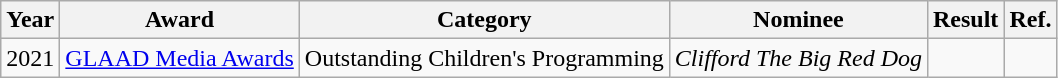<table class="wikitable sortable">
<tr>
<th>Year</th>
<th>Award</th>
<th>Category</th>
<th>Nominee</th>
<th>Result</th>
<th>Ref.</th>
</tr>
<tr>
<td>2021</td>
<td><a href='#'>GLAAD Media Awards</a></td>
<td>Outstanding Children's Programming</td>
<td><em>Clifford The Big Red Dog</em></td>
<td></td>
<td></td>
</tr>
</table>
